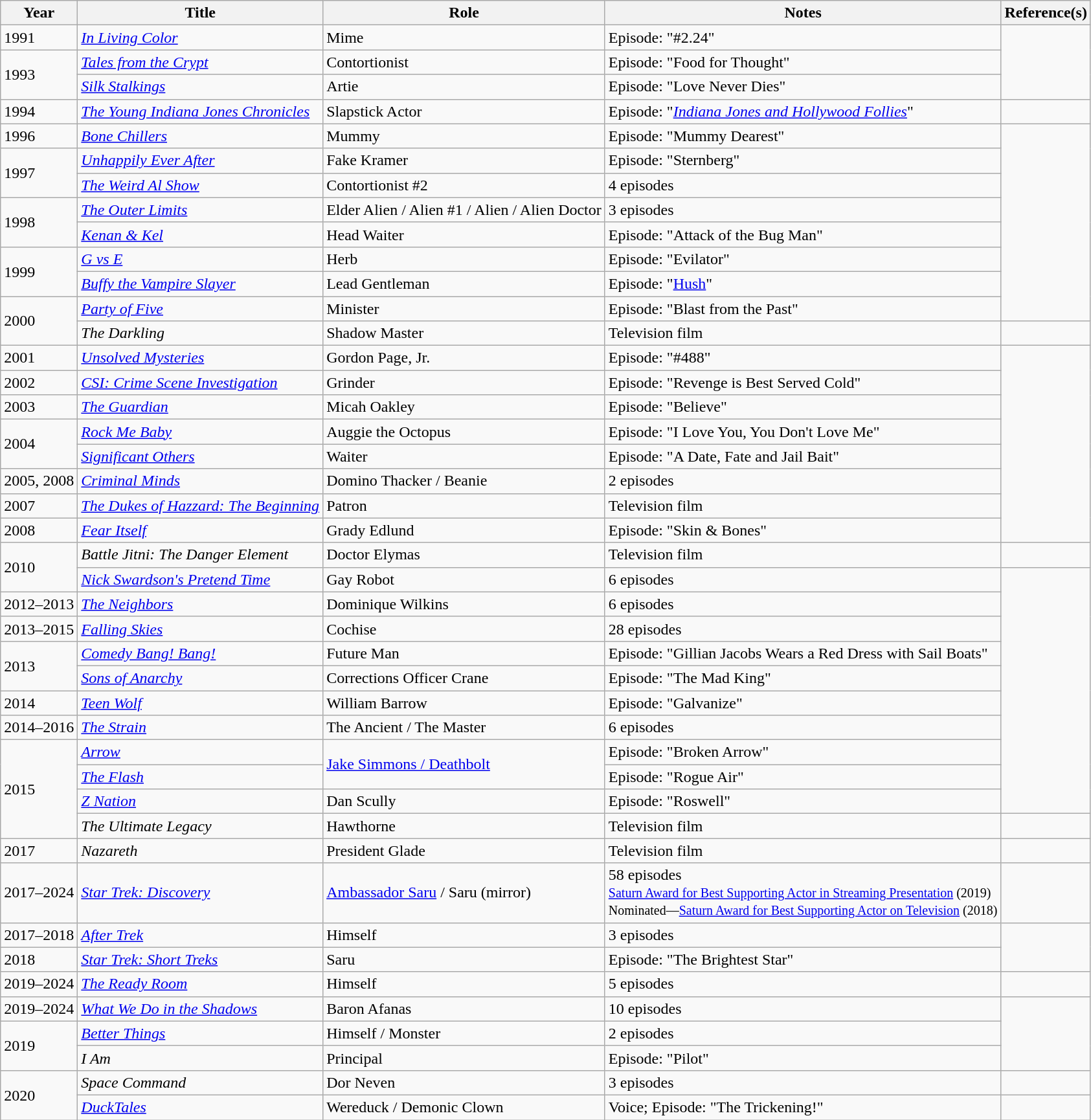<table class="wikitable">
<tr>
<th>Year</th>
<th>Title</th>
<th>Role</th>
<th class="unsortable">Notes</th>
<th scope="col" class="unsortable">Reference(s)</th>
</tr>
<tr>
<td>1991</td>
<td><em><a href='#'>In Living Color</a></em></td>
<td>Mime</td>
<td>Episode: "#2.24"</td>
<td rowspan="3"></td>
</tr>
<tr>
<td rowspan="2">1993</td>
<td><em><a href='#'>Tales from the Crypt</a></em></td>
<td>Contortionist</td>
<td>Episode: "Food for Thought"</td>
</tr>
<tr>
<td><em><a href='#'>Silk Stalkings</a></em></td>
<td>Artie</td>
<td>Episode: "Love Never Dies"</td>
</tr>
<tr>
<td>1994</td>
<td><em><a href='#'>The Young Indiana Jones Chronicles</a></em></td>
<td>Slapstick Actor</td>
<td>Episode: "<a href='#'><em>Indiana Jones and Hollywood Follies</em></a>"</td>
<td></td>
</tr>
<tr>
<td>1996</td>
<td><em><a href='#'>Bone Chillers</a></em></td>
<td>Mummy</td>
<td>Episode: "Mummy Dearest"</td>
<td rowspan="8"></td>
</tr>
<tr>
<td rowspan="2">1997</td>
<td><em><a href='#'>Unhappily Ever After</a></em></td>
<td>Fake Kramer</td>
<td>Episode: "Sternberg"</td>
</tr>
<tr>
<td><em><a href='#'>The Weird Al Show</a></em></td>
<td>Contortionist #2</td>
<td>4 episodes</td>
</tr>
<tr>
<td rowspan="2">1998</td>
<td><em><a href='#'>The Outer Limits</a></em></td>
<td>Elder Alien / Alien #1 / Alien / Alien Doctor</td>
<td>3 episodes</td>
</tr>
<tr>
<td><em><a href='#'>Kenan & Kel</a></em></td>
<td>Head Waiter</td>
<td>Episode: "Attack of the Bug Man"</td>
</tr>
<tr>
<td rowspan="2">1999</td>
<td><em><a href='#'>G vs E</a></em></td>
<td>Herb</td>
<td>Episode: "Evilator"</td>
</tr>
<tr>
<td><em><a href='#'>Buffy the Vampire Slayer</a></em></td>
<td>Lead Gentleman</td>
<td>Episode: "<a href='#'>Hush</a>"</td>
</tr>
<tr>
<td rowspan="2">2000</td>
<td><em><a href='#'>Party of Five</a></em></td>
<td>Minister</td>
<td>Episode: "Blast from the Past"</td>
</tr>
<tr>
<td><em>The Darkling</em></td>
<td>Shadow Master</td>
<td>Television film</td>
<td></td>
</tr>
<tr>
<td>2001</td>
<td><em><a href='#'>Unsolved Mysteries</a></em></td>
<td>Gordon Page, Jr.</td>
<td>Episode: "#488"</td>
<td rowspan="8"></td>
</tr>
<tr>
<td>2002</td>
<td><em><a href='#'>CSI: Crime Scene Investigation</a></em></td>
<td>Grinder</td>
<td>Episode: "Revenge is Best Served Cold"</td>
</tr>
<tr>
<td>2003</td>
<td><em><a href='#'>The Guardian</a></em></td>
<td>Micah Oakley</td>
<td>Episode: "Believe"</td>
</tr>
<tr>
<td rowspan="2">2004</td>
<td><em><a href='#'>Rock Me Baby</a></em></td>
<td>Auggie the Octopus</td>
<td>Episode: "I Love You, You Don't Love Me"</td>
</tr>
<tr>
<td><em><a href='#'>Significant Others</a></em></td>
<td>Waiter</td>
<td>Episode: "A Date, Fate and Jail Bait"</td>
</tr>
<tr>
<td>2005, 2008</td>
<td><em><a href='#'>Criminal Minds</a></em></td>
<td>Domino Thacker / Beanie</td>
<td>2 episodes</td>
</tr>
<tr>
<td>2007</td>
<td><em><a href='#'>The Dukes of Hazzard: The Beginning</a></em></td>
<td>Patron</td>
<td>Television film</td>
</tr>
<tr>
<td>2008</td>
<td><em><a href='#'>Fear Itself</a></em></td>
<td>Grady Edlund</td>
<td>Episode: "Skin & Bones"</td>
</tr>
<tr>
<td rowspan="2">2010</td>
<td><em>Battle Jitni: The Danger Element</em></td>
<td>Doctor Elymas</td>
<td>Television film</td>
<td></td>
</tr>
<tr>
<td><em><a href='#'>Nick Swardson's Pretend Time</a></em></td>
<td>Gay Robot</td>
<td>6 episodes</td>
<td rowspan="10"></td>
</tr>
<tr>
<td>2012–2013</td>
<td><em><a href='#'>The Neighbors</a></em></td>
<td>Dominique Wilkins</td>
<td>6 episodes</td>
</tr>
<tr>
<td>2013–2015</td>
<td><em><a href='#'>Falling Skies</a></em></td>
<td>Cochise</td>
<td>28 episodes</td>
</tr>
<tr>
<td rowspan="2">2013</td>
<td><em><a href='#'>Comedy Bang! Bang!</a></em></td>
<td>Future Man</td>
<td>Episode: "Gillian Jacobs Wears a Red Dress with Sail Boats"</td>
</tr>
<tr>
<td><em><a href='#'>Sons of Anarchy</a></em></td>
<td>Corrections Officer Crane</td>
<td>Episode: "The Mad King"</td>
</tr>
<tr>
<td>2014</td>
<td><em><a href='#'>Teen Wolf</a></em></td>
<td>William Barrow</td>
<td>Episode: "Galvanize"</td>
</tr>
<tr>
<td>2014–2016</td>
<td><em><a href='#'>The Strain</a></em></td>
<td>The Ancient / The Master</td>
<td>6 episodes</td>
</tr>
<tr>
<td rowspan="4">2015</td>
<td><em><a href='#'>Arrow</a></em></td>
<td rowspan="2"><a href='#'>Jake Simmons / Deathbolt</a></td>
<td>Episode: "Broken Arrow"</td>
</tr>
<tr>
<td><em><a href='#'>The Flash</a></em></td>
<td>Episode: "Rogue Air"</td>
</tr>
<tr>
<td><em><a href='#'>Z Nation</a></em></td>
<td>Dan Scully</td>
<td>Episode: "Roswell"</td>
</tr>
<tr>
<td><em>The Ultimate Legacy</em></td>
<td>Hawthorne</td>
<td>Television film</td>
<td></td>
</tr>
<tr>
<td>2017</td>
<td><em>Nazareth</em></td>
<td>President Glade</td>
<td>Television film</td>
<td></td>
</tr>
<tr>
<td>2017–2024</td>
<td><em><a href='#'>Star Trek: Discovery</a></em></td>
<td><a href='#'>Ambassador Saru</a> / Saru (mirror)</td>
<td>58 episodes<br><small><a href='#'>Saturn Award for Best Supporting Actor in Streaming Presentation</a> (2019)<br>Nominated—<a href='#'>Saturn Award for Best Supporting Actor on Television</a> (2018)</small></td>
<td></td>
</tr>
<tr>
<td>2017–2018</td>
<td><em><a href='#'>After Trek</a></em></td>
<td>Himself</td>
<td>3 episodes</td>
<td rowspan="2"></td>
</tr>
<tr>
<td>2018</td>
<td><em><a href='#'>Star Trek: Short Treks</a></em></td>
<td>Saru</td>
<td>Episode: "The Brightest Star"</td>
</tr>
<tr>
<td>2019–2024</td>
<td><em><a href='#'>The Ready Room</a></em></td>
<td>Himself</td>
<td>5 episodes</td>
<td></td>
</tr>
<tr>
<td>2019–2024</td>
<td><em><a href='#'>What We Do in the Shadows</a></em></td>
<td>Baron Afanas</td>
<td>10 episodes</td>
<td rowspan="3"></td>
</tr>
<tr>
<td rowspan="2">2019</td>
<td><em><a href='#'>Better Things</a></em></td>
<td>Himself / Monster</td>
<td>2 episodes</td>
</tr>
<tr>
<td><em>I Am</em></td>
<td>Principal</td>
<td>Episode: "Pilot"</td>
</tr>
<tr>
<td rowspan="2">2020</td>
<td><em>Space Command</em></td>
<td>Dor Neven</td>
<td>3 episodes</td>
<td></td>
</tr>
<tr>
<td><em><a href='#'>DuckTales</a></em></td>
<td>Wereduck / Demonic Clown</td>
<td>Voice; Episode: "The Trickening!"</td>
<td></td>
</tr>
</table>
